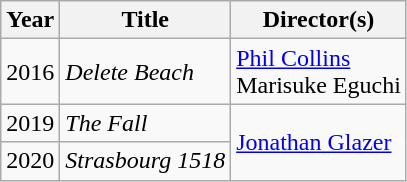<table class="wikitable">
<tr>
<th>Year</th>
<th>Title</th>
<th>Director(s)</th>
</tr>
<tr>
<td>2016</td>
<td><em>Delete Beach</em></td>
<td><a href='#'>Phil Collins</a><br>Marisuke Eguchi</td>
</tr>
<tr>
<td>2019</td>
<td><em>The Fall</em></td>
<td rowspan="2"><a href='#'>Jonathan Glazer</a></td>
</tr>
<tr>
<td>2020</td>
<td><em>Strasbourg 1518</em></td>
</tr>
</table>
